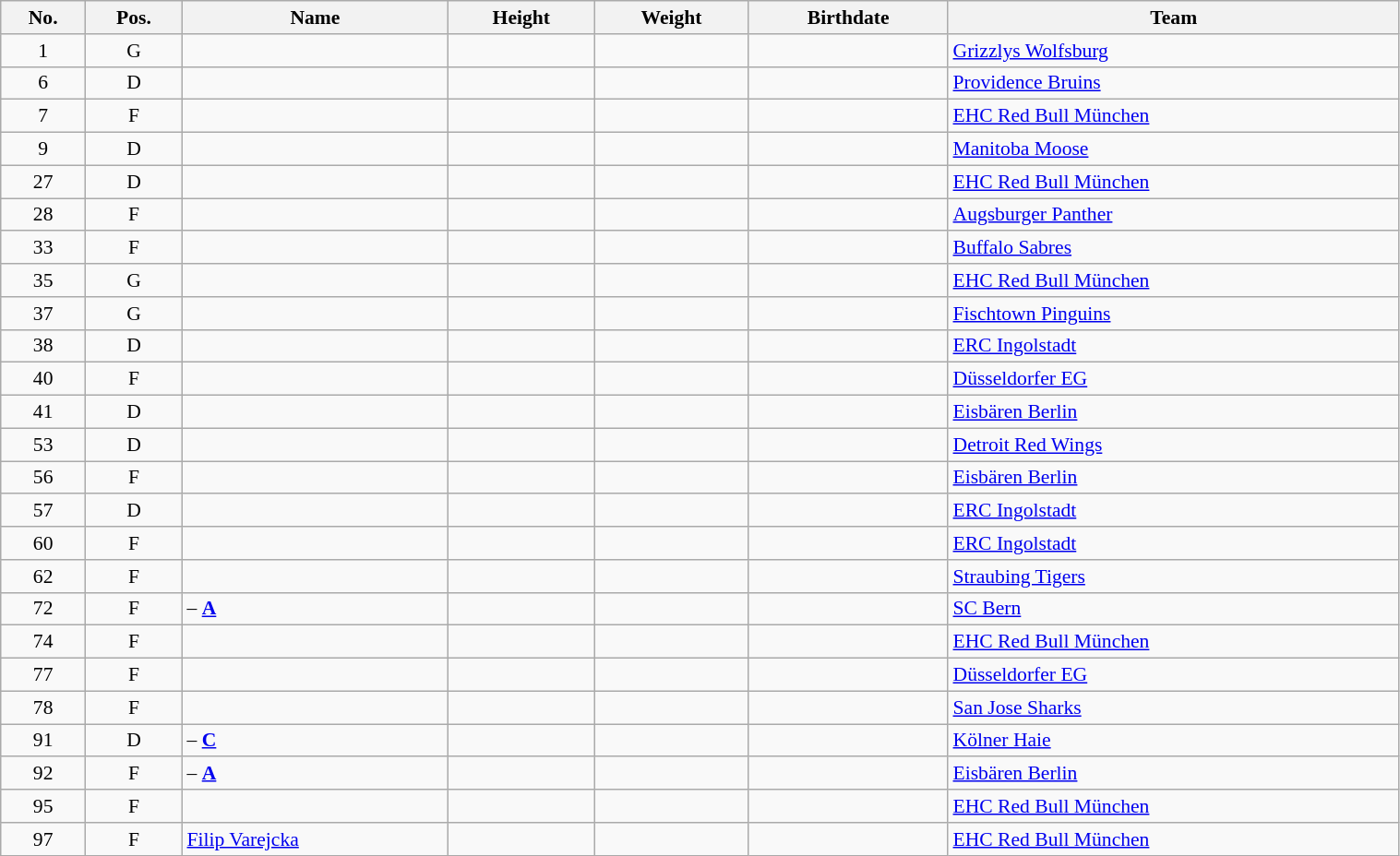<table width="80%" class="wikitable sortable" style="font-size: 90%; text-align: center;">
<tr>
<th>No.</th>
<th>Pos.</th>
<th>Name</th>
<th>Height</th>
<th>Weight</th>
<th>Birthdate</th>
<th>Team</th>
</tr>
<tr>
<td>1</td>
<td>G</td>
<td align=left></td>
<td></td>
<td></td>
<td></td>
<td style="text-align:left;"> <a href='#'>Grizzlys Wolfsburg</a></td>
</tr>
<tr>
<td>6</td>
<td>D</td>
<td align=left></td>
<td></td>
<td></td>
<td></td>
<td style="text-align:left;"> <a href='#'>Providence Bruins</a></td>
</tr>
<tr>
<td>7</td>
<td>F</td>
<td align=left></td>
<td></td>
<td></td>
<td></td>
<td style="text-align:left;"> <a href='#'>EHC Red Bull München</a></td>
</tr>
<tr>
<td>9</td>
<td>D</td>
<td align=left></td>
<td></td>
<td></td>
<td></td>
<td style="text-align:left;"> <a href='#'>Manitoba Moose</a></td>
</tr>
<tr>
<td>27</td>
<td>D</td>
<td align=left></td>
<td></td>
<td></td>
<td></td>
<td style="text-align:left;"> <a href='#'>EHC Red Bull München</a></td>
</tr>
<tr>
<td>28</td>
<td>F</td>
<td align=left></td>
<td></td>
<td></td>
<td></td>
<td style="text-align:left;"> <a href='#'>Augsburger Panther</a></td>
</tr>
<tr>
<td>33</td>
<td>F</td>
<td align=left></td>
<td></td>
<td></td>
<td></td>
<td style="text-align:left;"> <a href='#'>Buffalo Sabres</a></td>
</tr>
<tr>
<td>35</td>
<td>G</td>
<td align=left></td>
<td></td>
<td></td>
<td></td>
<td style="text-align:left;"> <a href='#'>EHC Red Bull München</a></td>
</tr>
<tr>
<td>37</td>
<td>G</td>
<td align=left></td>
<td></td>
<td></td>
<td></td>
<td style="text-align:left;"> <a href='#'>Fischtown Pinguins</a></td>
</tr>
<tr>
<td>38</td>
<td>D</td>
<td align=left></td>
<td></td>
<td></td>
<td></td>
<td style="text-align:left;"> <a href='#'>ERC Ingolstadt</a></td>
</tr>
<tr>
<td>40</td>
<td>F</td>
<td align=left></td>
<td></td>
<td></td>
<td></td>
<td style="text-align:left;"> <a href='#'>Düsseldorfer EG</a></td>
</tr>
<tr>
<td>41</td>
<td>D</td>
<td align=left></td>
<td></td>
<td></td>
<td></td>
<td style="text-align:left;"> <a href='#'>Eisbären Berlin</a></td>
</tr>
<tr>
<td>53</td>
<td>D</td>
<td align=left></td>
<td></td>
<td></td>
<td></td>
<td style="text-align:left;"> <a href='#'>Detroit Red Wings</a></td>
</tr>
<tr>
<td>56</td>
<td>F</td>
<td align=left></td>
<td></td>
<td></td>
<td></td>
<td style="text-align:left;"> <a href='#'>Eisbären Berlin</a></td>
</tr>
<tr>
<td>57</td>
<td>D</td>
<td align=left></td>
<td></td>
<td></td>
<td></td>
<td style="text-align:left;"> <a href='#'>ERC Ingolstadt</a></td>
</tr>
<tr>
<td>60</td>
<td>F</td>
<td align=left></td>
<td></td>
<td></td>
<td></td>
<td style="text-align:left;"> <a href='#'>ERC Ingolstadt</a></td>
</tr>
<tr>
<td>62</td>
<td>F</td>
<td align=left></td>
<td></td>
<td></td>
<td></td>
<td style="text-align:left;"> <a href='#'>Straubing Tigers</a></td>
</tr>
<tr>
<td>72</td>
<td>F</td>
<td align=left> – <strong><a href='#'>A</a></strong></td>
<td></td>
<td></td>
<td></td>
<td style="text-align:left;"> <a href='#'>SC Bern</a></td>
</tr>
<tr>
<td>74</td>
<td>F</td>
<td align=left></td>
<td></td>
<td></td>
<td></td>
<td style="text-align:left;"> <a href='#'>EHC Red Bull München</a></td>
</tr>
<tr>
<td>77</td>
<td>F</td>
<td align=left></td>
<td></td>
<td></td>
<td></td>
<td style="text-align:left;"> <a href='#'>Düsseldorfer EG</a></td>
</tr>
<tr>
<td>78</td>
<td>F</td>
<td align=left></td>
<td></td>
<td></td>
<td></td>
<td style="text-align:left;"> <a href='#'>San Jose Sharks</a></td>
</tr>
<tr>
<td>91</td>
<td>D</td>
<td align=left> – <strong><a href='#'>C</a></strong></td>
<td></td>
<td></td>
<td></td>
<td style="text-align:left;"> <a href='#'>Kölner Haie</a></td>
</tr>
<tr>
<td>92</td>
<td>F</td>
<td align=left> – <strong><a href='#'>A</a></strong></td>
<td></td>
<td></td>
<td></td>
<td style="text-align:left;"> <a href='#'>Eisbären Berlin</a></td>
</tr>
<tr>
<td>95</td>
<td>F</td>
<td align=left></td>
<td></td>
<td></td>
<td></td>
<td style="text-align:left;"> <a href='#'>EHC Red Bull München</a></td>
</tr>
<tr>
<td>97</td>
<td>F</td>
<td align=left><a href='#'>Filip Varejcka</a></td>
<td></td>
<td></td>
<td></td>
<td style="text-align:left;"> <a href='#'>EHC Red Bull München</a></td>
</tr>
</table>
